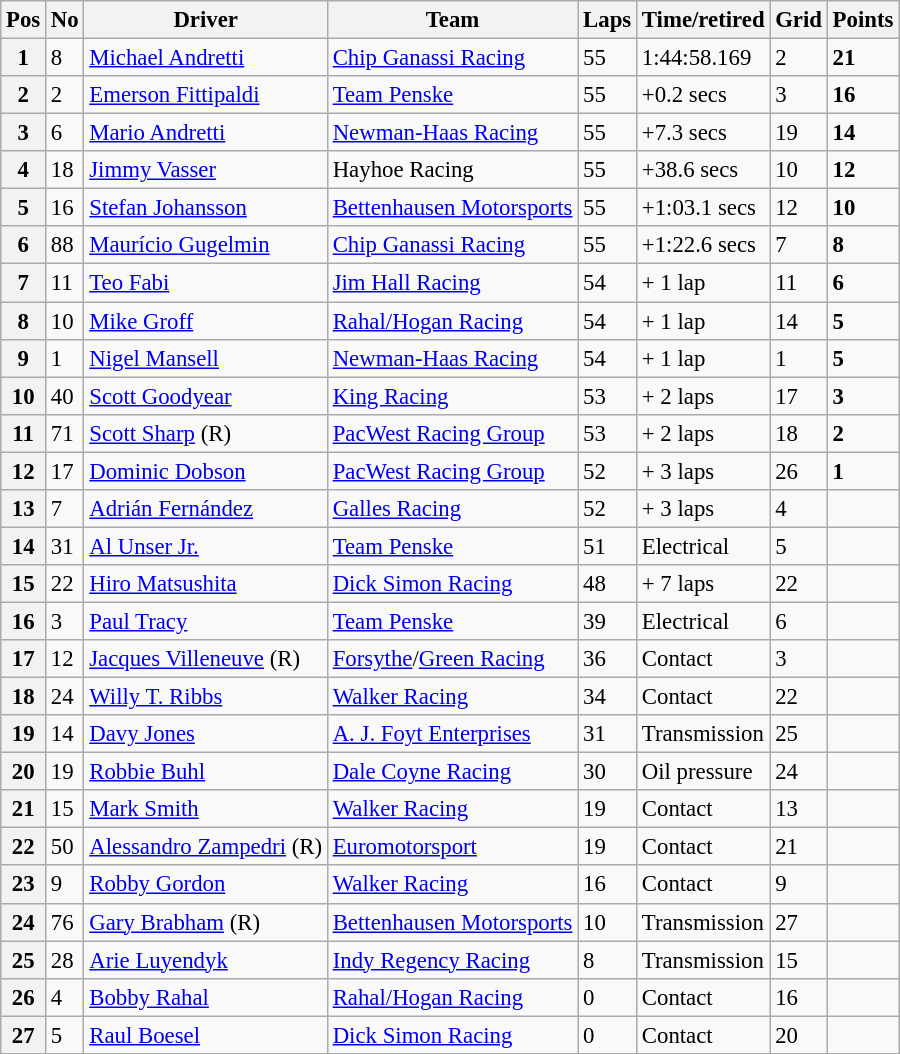<table class="wikitable" style="font-size:95%;">
<tr>
<th>Pos</th>
<th>No</th>
<th>Driver</th>
<th>Team</th>
<th>Laps</th>
<th>Time/retired</th>
<th>Grid</th>
<th>Points</th>
</tr>
<tr>
<th>1</th>
<td>8</td>
<td> <a href='#'>Michael Andretti</a></td>
<td><a href='#'>Chip Ganassi Racing</a></td>
<td>55</td>
<td>1:44:58.169</td>
<td>2</td>
<td><strong>21</strong></td>
</tr>
<tr>
<th>2</th>
<td>2</td>
<td> <a href='#'>Emerson Fittipaldi</a></td>
<td><a href='#'>Team Penske</a></td>
<td>55</td>
<td>+0.2 secs</td>
<td>3</td>
<td><strong>16</strong></td>
</tr>
<tr>
<th>3</th>
<td>6</td>
<td> <a href='#'>Mario Andretti</a></td>
<td><a href='#'>Newman-Haas Racing</a></td>
<td>55</td>
<td>+7.3 secs</td>
<td>19</td>
<td><strong>14</strong></td>
</tr>
<tr>
<th>4</th>
<td>18</td>
<td> <a href='#'>Jimmy Vasser</a></td>
<td>Hayhoe Racing</td>
<td>55</td>
<td>+38.6 secs</td>
<td>10</td>
<td><strong>12</strong></td>
</tr>
<tr>
<th>5</th>
<td>16</td>
<td> <a href='#'>Stefan Johansson</a></td>
<td><a href='#'>Bettenhausen Motorsports</a></td>
<td>55</td>
<td>+1:03.1 secs</td>
<td>12</td>
<td><strong>10</strong></td>
</tr>
<tr>
<th>6</th>
<td>88</td>
<td> <a href='#'>Maurício Gugelmin</a></td>
<td><a href='#'>Chip Ganassi Racing</a></td>
<td>55</td>
<td>+1:22.6 secs</td>
<td>7</td>
<td><strong>8</strong></td>
</tr>
<tr>
<th>7</th>
<td>11</td>
<td> <a href='#'>Teo Fabi</a></td>
<td><a href='#'>Jim Hall Racing</a></td>
<td>54</td>
<td>+ 1 lap</td>
<td>11</td>
<td><strong>6</strong></td>
</tr>
<tr>
<th>8</th>
<td>10</td>
<td> <a href='#'>Mike Groff</a></td>
<td><a href='#'>Rahal/Hogan Racing</a></td>
<td>54</td>
<td>+ 1 lap</td>
<td>14</td>
<td><strong>5</strong></td>
</tr>
<tr>
<th>9</th>
<td>1</td>
<td> <a href='#'>Nigel Mansell</a></td>
<td><a href='#'>Newman-Haas Racing</a></td>
<td>54</td>
<td>+ 1 lap</td>
<td>1</td>
<td><strong>5</strong></td>
</tr>
<tr>
<th>10</th>
<td>40</td>
<td> <a href='#'>Scott Goodyear</a></td>
<td><a href='#'>King Racing</a></td>
<td>53</td>
<td>+ 2 laps</td>
<td>17</td>
<td><strong>3</strong></td>
</tr>
<tr>
<th>11</th>
<td>71</td>
<td> <a href='#'>Scott Sharp</a> (R)</td>
<td><a href='#'>PacWest Racing Group</a></td>
<td>53</td>
<td>+ 2 laps</td>
<td>18</td>
<td><strong>2</strong></td>
</tr>
<tr>
<th>12</th>
<td>17</td>
<td> <a href='#'>Dominic Dobson</a></td>
<td><a href='#'>PacWest Racing Group</a></td>
<td>52</td>
<td>+ 3 laps</td>
<td>26</td>
<td><strong>1</strong></td>
</tr>
<tr>
<th>13</th>
<td>7</td>
<td> <a href='#'>Adrián Fernández</a></td>
<td><a href='#'>Galles Racing</a></td>
<td>52</td>
<td>+ 3 laps</td>
<td>4</td>
<td></td>
</tr>
<tr>
<th>14</th>
<td>31</td>
<td> <a href='#'>Al Unser Jr.</a></td>
<td><a href='#'>Team Penske</a></td>
<td>51</td>
<td>Electrical</td>
<td>5</td>
<td></td>
</tr>
<tr>
<th>15</th>
<td>22</td>
<td> <a href='#'>Hiro Matsushita</a></td>
<td><a href='#'>Dick Simon Racing</a></td>
<td>48</td>
<td>+ 7 laps</td>
<td>22</td>
<td></td>
</tr>
<tr>
<th>16</th>
<td>3</td>
<td> <a href='#'>Paul Tracy</a></td>
<td><a href='#'>Team Penske</a></td>
<td>39</td>
<td>Electrical</td>
<td>6</td>
<td></td>
</tr>
<tr>
<th>17</th>
<td>12</td>
<td> <a href='#'>Jacques Villeneuve</a> (R)</td>
<td><a href='#'>Forsythe</a>/<a href='#'>Green Racing</a></td>
<td>36</td>
<td>Contact</td>
<td>3</td>
<td></td>
</tr>
<tr>
<th>18</th>
<td>24</td>
<td> <a href='#'>Willy T. Ribbs</a></td>
<td><a href='#'>Walker Racing</a></td>
<td>34</td>
<td>Contact</td>
<td>22</td>
<td></td>
</tr>
<tr>
<th>19</th>
<td>14</td>
<td> <a href='#'>Davy Jones</a></td>
<td><a href='#'>A. J. Foyt Enterprises</a></td>
<td>31</td>
<td>Transmission</td>
<td>25</td>
<td></td>
</tr>
<tr>
<th>20</th>
<td>19</td>
<td> <a href='#'>Robbie Buhl</a></td>
<td><a href='#'>Dale Coyne Racing</a></td>
<td>30</td>
<td>Oil pressure</td>
<td>24</td>
<td></td>
</tr>
<tr>
<th>21</th>
<td>15</td>
<td> <a href='#'>Mark Smith</a></td>
<td><a href='#'>Walker Racing</a></td>
<td>19</td>
<td>Contact</td>
<td>13</td>
<td></td>
</tr>
<tr>
<th>22</th>
<td>50</td>
<td> <a href='#'>Alessandro Zampedri</a> (R)</td>
<td><a href='#'>Euromotorsport</a></td>
<td>19</td>
<td>Contact</td>
<td>21</td>
<td></td>
</tr>
<tr>
<th>23</th>
<td>9</td>
<td> <a href='#'>Robby Gordon</a></td>
<td><a href='#'>Walker Racing</a></td>
<td>16</td>
<td>Contact</td>
<td>9</td>
<td></td>
</tr>
<tr>
<th>24</th>
<td>76</td>
<td> <a href='#'>Gary Brabham</a> (R)</td>
<td><a href='#'>Bettenhausen Motorsports</a></td>
<td>10</td>
<td>Transmission</td>
<td>27</td>
<td></td>
</tr>
<tr>
<th>25</th>
<td>28</td>
<td> <a href='#'>Arie Luyendyk</a></td>
<td><a href='#'>Indy Regency Racing</a></td>
<td>8</td>
<td>Transmission</td>
<td>15</td>
<td></td>
</tr>
<tr>
<th>26</th>
<td>4</td>
<td> <a href='#'>Bobby Rahal</a></td>
<td><a href='#'>Rahal/Hogan Racing</a></td>
<td>0</td>
<td>Contact</td>
<td>16</td>
<td></td>
</tr>
<tr>
<th>27</th>
<td>5</td>
<td> <a href='#'>Raul Boesel</a></td>
<td><a href='#'>Dick Simon Racing</a></td>
<td>0</td>
<td>Contact</td>
<td>20</td>
<td></td>
</tr>
</table>
